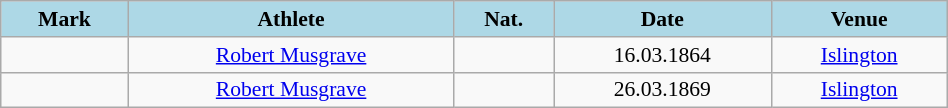<table class="wikitable" style="text-align:center; font-size:90%; width:50%;">
<tr>
<th style="background:lightblue;">Mark</th>
<th style="background:lightblue;">Athlete</th>
<th style="background:lightblue;">Nat.</th>
<th style="background:lightblue;">Date</th>
<th style="background:lightblue;">Venue</th>
</tr>
<tr>
<td></td>
<td><a href='#'>Robert Musgrave</a></td>
<td></td>
<td>16.03.1864</td>
<td><a href='#'>Islington</a></td>
</tr>
<tr>
<td></td>
<td><a href='#'>Robert Musgrave</a></td>
<td></td>
<td>26.03.1869</td>
<td><a href='#'>Islington</a></td>
</tr>
</table>
